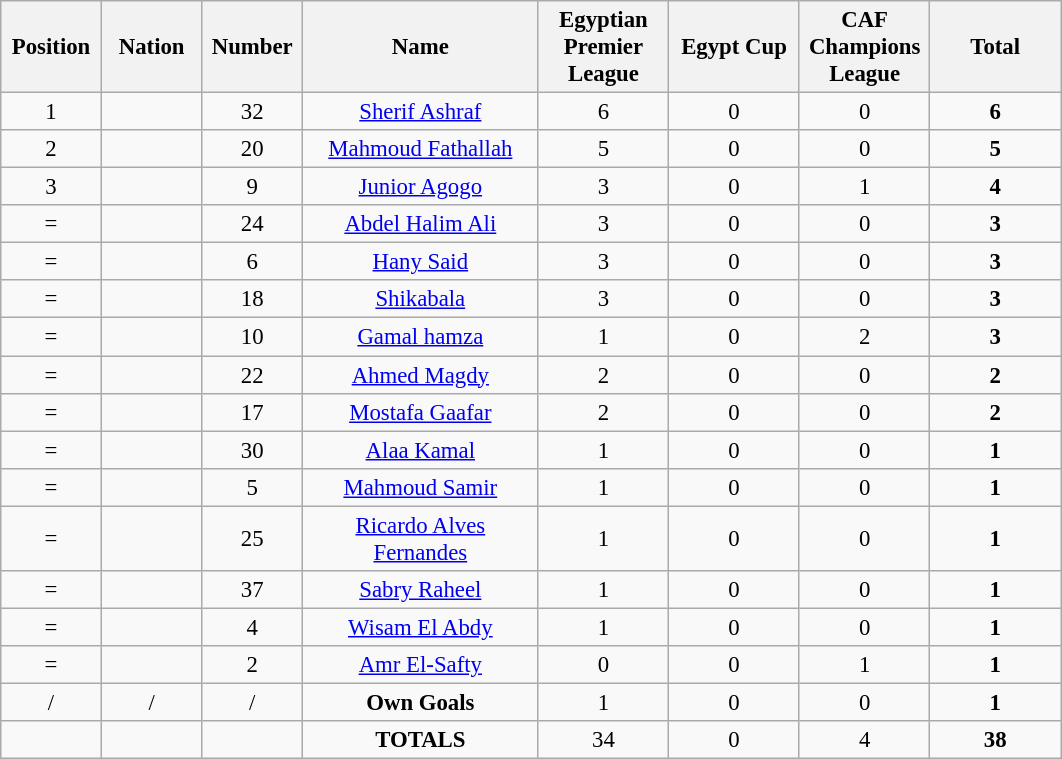<table class="wikitable" style="font-size: 95%; text-align: center;">
<tr>
<th width=60>Position</th>
<th width=60>Nation</th>
<th width=60>Number</th>
<th width=150>Name</th>
<th width=80>Egyptian Premier League</th>
<th width=80>Egypt Cup</th>
<th width=80>CAF Champions League</th>
<th width=80>Total</th>
</tr>
<tr>
<td>1</td>
<td></td>
<td>32</td>
<td><a href='#'>Sherif Ashraf</a></td>
<td>6</td>
<td>0</td>
<td>0</td>
<td><strong>6</strong></td>
</tr>
<tr>
<td>2</td>
<td></td>
<td>20</td>
<td><a href='#'>Mahmoud Fathallah</a></td>
<td>5</td>
<td>0</td>
<td>0</td>
<td><strong>5</strong></td>
</tr>
<tr>
<td>3</td>
<td></td>
<td>9</td>
<td><a href='#'>Junior Agogo</a></td>
<td>3</td>
<td>0</td>
<td>1</td>
<td><strong>4</strong></td>
</tr>
<tr>
<td>=</td>
<td></td>
<td>24</td>
<td><a href='#'>Abdel Halim Ali</a></td>
<td>3</td>
<td>0</td>
<td>0</td>
<td><strong>3</strong></td>
</tr>
<tr>
<td>=</td>
<td></td>
<td>6</td>
<td><a href='#'>Hany Said</a></td>
<td>3</td>
<td>0</td>
<td>0</td>
<td><strong>3</strong></td>
</tr>
<tr>
<td>=</td>
<td></td>
<td>18</td>
<td><a href='#'>Shikabala</a></td>
<td>3</td>
<td>0</td>
<td>0</td>
<td><strong>3</strong></td>
</tr>
<tr>
<td>=</td>
<td></td>
<td>10</td>
<td><a href='#'>Gamal hamza</a></td>
<td>1</td>
<td>0</td>
<td>2</td>
<td><strong>3</strong></td>
</tr>
<tr>
<td>=</td>
<td></td>
<td>22</td>
<td><a href='#'>Ahmed Magdy</a></td>
<td>2</td>
<td>0</td>
<td>0</td>
<td><strong>2</strong></td>
</tr>
<tr>
<td>=</td>
<td></td>
<td>17</td>
<td><a href='#'>Mostafa Gaafar</a></td>
<td>2</td>
<td>0</td>
<td>0</td>
<td><strong>2</strong></td>
</tr>
<tr>
<td>=</td>
<td></td>
<td>30</td>
<td><a href='#'>Alaa Kamal</a></td>
<td>1</td>
<td>0</td>
<td>0</td>
<td><strong>1</strong></td>
</tr>
<tr>
<td>=</td>
<td></td>
<td>5</td>
<td><a href='#'>Mahmoud Samir</a></td>
<td>1</td>
<td>0</td>
<td>0</td>
<td><strong>1</strong></td>
</tr>
<tr>
<td>=</td>
<td></td>
<td>25</td>
<td><a href='#'>Ricardo Alves Fernandes</a></td>
<td>1</td>
<td>0</td>
<td>0</td>
<td><strong>1</strong></td>
</tr>
<tr>
<td>=</td>
<td></td>
<td>37</td>
<td><a href='#'>Sabry Raheel</a></td>
<td>1</td>
<td>0</td>
<td>0</td>
<td><strong>1</strong></td>
</tr>
<tr>
<td>=</td>
<td></td>
<td>4</td>
<td><a href='#'>Wisam El Abdy</a></td>
<td>1</td>
<td>0</td>
<td>0</td>
<td><strong>1</strong></td>
</tr>
<tr>
<td>=</td>
<td></td>
<td>2</td>
<td><a href='#'>Amr El-Safty</a></td>
<td>0</td>
<td>0</td>
<td>1</td>
<td><strong>1</strong></td>
</tr>
<tr>
<td>/</td>
<td>/</td>
<td>/</td>
<td><strong>Own Goals</strong></td>
<td>1</td>
<td>0</td>
<td>0</td>
<td><strong>1</strong></td>
</tr>
<tr>
<td></td>
<td></td>
<td></td>
<td><strong>TOTALS</strong></td>
<td>34</td>
<td>0</td>
<td>4</td>
<td><strong>38</strong></td>
</tr>
</table>
